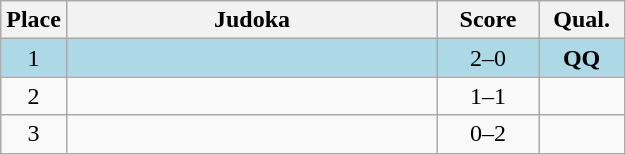<table class=wikitable style="text-align:center">
<tr>
<th width=20>Place</th>
<th width=240>Judoka</th>
<th width=60>Score</th>
<th width=50>Qual.</th>
</tr>
<tr bgcolor=lightblue>
<td>1</td>
<td align=left></td>
<td>2–0</td>
<td><strong>QQ</strong></td>
</tr>
<tr>
<td>2</td>
<td align=left></td>
<td>1–1</td>
<td></td>
</tr>
<tr>
<td>3</td>
<td align=left></td>
<td>0–2</td>
<td></td>
</tr>
</table>
